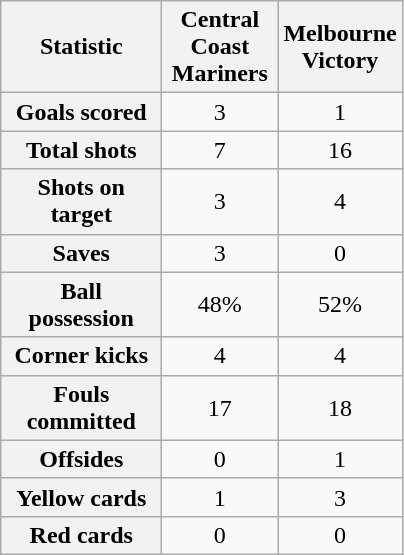<table class="wikitable plainrowheaders" style="text-align:center">
<tr>
<th scope="col" style="width:100px">Statistic</th>
<th scope="col" style="width:70px">Central Coast Mariners</th>
<th scope="col" style="width:70px">Melbourne Victory</th>
</tr>
<tr>
<th scope=row>Goals scored</th>
<td>3</td>
<td>1</td>
</tr>
<tr>
<th scope=row>Total shots</th>
<td>7</td>
<td>16</td>
</tr>
<tr>
<th scope=row>Shots on target</th>
<td>3</td>
<td>4</td>
</tr>
<tr>
<th scope=row>Saves</th>
<td>3</td>
<td>0</td>
</tr>
<tr>
<th scope=row>Ball possession</th>
<td>48%</td>
<td>52%</td>
</tr>
<tr>
<th scope=row>Corner kicks</th>
<td>4</td>
<td>4</td>
</tr>
<tr>
<th scope=row>Fouls committed</th>
<td>17</td>
<td>18</td>
</tr>
<tr>
<th scope=row>Offsides</th>
<td>0</td>
<td>1</td>
</tr>
<tr>
<th scope=row>Yellow cards</th>
<td>1</td>
<td>3</td>
</tr>
<tr>
<th scope=row>Red cards</th>
<td>0</td>
<td>0</td>
</tr>
</table>
